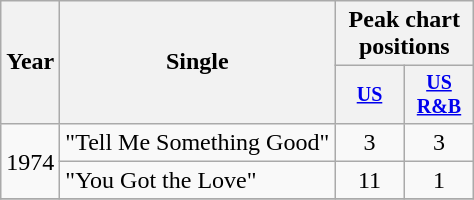<table class="wikitable" style="text-align:center;">
<tr>
<th rowspan="2">Year</th>
<th rowspan="2">Single</th>
<th colspan="2">Peak chart positions</th>
</tr>
<tr style="font-size:smaller;">
<th width="40"><a href='#'>US</a><br></th>
<th width="40"><a href='#'>US<br>R&B</a><br></th>
</tr>
<tr>
<td rowspan="2">1974</td>
<td align="left">"Tell Me Something Good"</td>
<td>3</td>
<td>3</td>
</tr>
<tr>
<td align="left">"You Got the Love"</td>
<td>11</td>
<td>1</td>
</tr>
<tr>
</tr>
</table>
